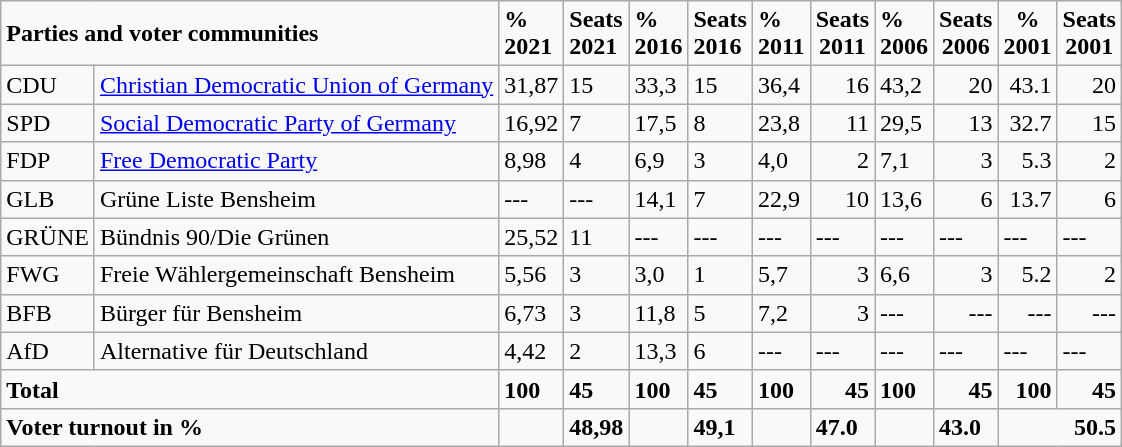<table class="wikitable">
<tr --  class="hintergrundfarbe5">
<td colspan="2"><strong>Parties and voter communities</strong></td>
<td><strong>%<br>2021</strong></td>
<td><strong>Seats</strong><br><strong>2021</strong></td>
<td><strong>%<br>2016</strong></td>
<td><strong>Seats<br></strong> <strong>2016</strong></td>
<td><strong>%<br>2011</strong></td>
<td align="center"><strong>Seats<br>2011</strong></td>
<td><strong>%<br>2006</strong></td>
<td align="center"><strong>Seats<br>2006</strong></td>
<td align="center"><strong>%<br>2001</strong></td>
<td align="center"><strong>Seats<br>2001</strong></td>
</tr>
<tr --->
<td>CDU</td>
<td><a href='#'>Christian Democratic Union of Germany</a></td>
<td>31,87</td>
<td>15</td>
<td>33,3</td>
<td>15</td>
<td>36,4</td>
<td align="right">16</td>
<td>43,2</td>
<td align="right">20</td>
<td align="right">43.1</td>
<td align="right">20</td>
</tr>
<tr --->
<td>SPD</td>
<td><a href='#'>Social Democratic Party of Germany</a></td>
<td>16,92</td>
<td>7</td>
<td>17,5</td>
<td>8</td>
<td>23,8</td>
<td align="right">11</td>
<td>29,5</td>
<td align="right">13</td>
<td align="right">32.7</td>
<td align="right">15</td>
</tr>
<tr --->
<td>FDP</td>
<td><a href='#'>Free Democratic Party</a></td>
<td>8,98</td>
<td>4</td>
<td>6,9</td>
<td>3</td>
<td>4,0</td>
<td align="right">2</td>
<td>7,1</td>
<td align="right">3</td>
<td align="right">5.3</td>
<td align="right">2</td>
</tr>
<tr --->
<td>GLB</td>
<td>Grüne Liste Bensheim</td>
<td>---</td>
<td>---</td>
<td>14,1</td>
<td>7</td>
<td>22,9</td>
<td align="right">10</td>
<td>13,6</td>
<td align="right">6</td>
<td align="right">13.7</td>
<td align="right">6</td>
</tr>
<tr>
<td>GRÜNE</td>
<td>Bündnis 90/Die Grünen</td>
<td>25,52</td>
<td>11</td>
<td>---</td>
<td>---</td>
<td>---</td>
<td>---</td>
<td>---</td>
<td>---</td>
<td>---</td>
<td>---</td>
</tr>
<tr --->
<td>FWG</td>
<td>Freie Wählergemeinschaft Bensheim</td>
<td>5,56</td>
<td>3</td>
<td>3,0</td>
<td>1</td>
<td>5,7</td>
<td align="right">3</td>
<td>6,6</td>
<td align="right">3</td>
<td align="right">5.2</td>
<td align="right">2</td>
</tr>
<tr --->
<td>BFB</td>
<td>Bürger für Bensheim</td>
<td>6,73</td>
<td>3</td>
<td>11,8</td>
<td>5</td>
<td>7,2</td>
<td align="right">3</td>
<td>---</td>
<td align="right">---</td>
<td align="right">---</td>
<td align="right">---</td>
</tr>
<tr>
<td>AfD</td>
<td>Alternative für Deutschland</td>
<td>4,42</td>
<td>2</td>
<td>13,3</td>
<td>6</td>
<td>---</td>
<td>---</td>
<td>---</td>
<td>---</td>
<td>---</td>
<td>---</td>
</tr>
<tr -- class="hintergrundfarbe5">
<td colspan="2"><strong>Total</strong></td>
<td><strong>100</strong></td>
<td><strong>45</strong></td>
<td><strong>100</strong></td>
<td><strong>45</strong></td>
<td><strong>100</strong></td>
<td align="right"><strong>45</strong></td>
<td><strong>100</strong></td>
<td align="right"><strong>45</strong></td>
<td align="right"><strong>100</strong></td>
<td align="right"><strong>45</strong></td>
</tr>
<tr -- class="hintergrundfarbe5">
<td colspan="2"><strong>Voter turnout in %</strong></td>
<td></td>
<td><strong>48,98</strong></td>
<td></td>
<td><strong>49,1</strong></td>
<td></td>
<td><strong>47.0</strong></td>
<td></td>
<td><strong>43.0</strong></td>
<td colspan="2" align="right"><strong>50.5</strong></td>
</tr>
</table>
